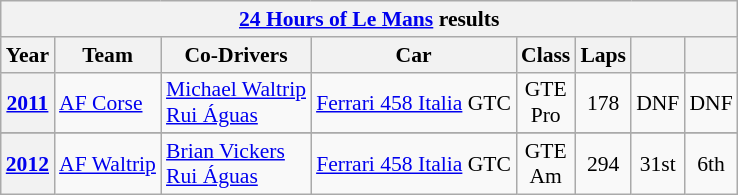<table class="wikitable" style="text-align:center; font-size:90%">
<tr>
<th colspan=45><a href='#'>24 Hours of Le Mans</a> results</th>
</tr>
<tr>
<th>Year</th>
<th>Team</th>
<th>Co-Drivers</th>
<th>Car</th>
<th>Class</th>
<th>Laps</th>
<th></th>
<th></th>
</tr>
<tr>
<th><a href='#'>2011</a></th>
<td align="left"> <a href='#'>AF Corse</a></td>
<td align="left"> <a href='#'>Michael Waltrip</a><br> <a href='#'>Rui Águas</a></td>
<td align="left"><a href='#'>Ferrari 458 Italia</a> GTC</td>
<td>GTE<br>Pro</td>
<td>178</td>
<td>DNF</td>
<td>DNF</td>
</tr>
<tr>
</tr>
<tr>
<th><a href='#'>2012</a></th>
<td align="left"> <a href='#'>AF Waltrip</a></td>
<td align="left"> <a href='#'>Brian Vickers</a><br> <a href='#'>Rui Águas</a></td>
<td align="left"><a href='#'>Ferrari 458 Italia</a> GTC</td>
<td>GTE<br>Am</td>
<td>294</td>
<td>31st</td>
<td>6th</td>
</tr>
</table>
